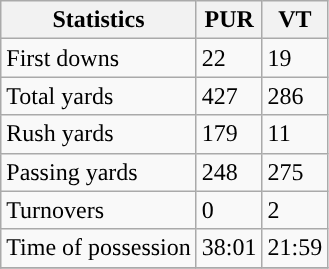<table class="wikitable" style="float: left;">
<tr>
<th>Statistics</th>
<th>PUR</th>
<th>VT</th>
</tr>
<tr>
<td>First downs</td>
<td>22</td>
<td>19</td>
</tr>
<tr>
<td>Total yards</td>
<td>427</td>
<td>286</td>
</tr>
<tr>
<td>Rush yards</td>
<td>179</td>
<td>11</td>
</tr>
<tr>
<td>Passing yards</td>
<td>248</td>
<td>275</td>
</tr>
<tr>
<td>Turnovers</td>
<td>0</td>
<td>2</td>
</tr>
<tr>
<td>Time of possession</td>
<td>38:01</td>
<td>21:59</td>
</tr>
<tr>
</tr>
</table>
